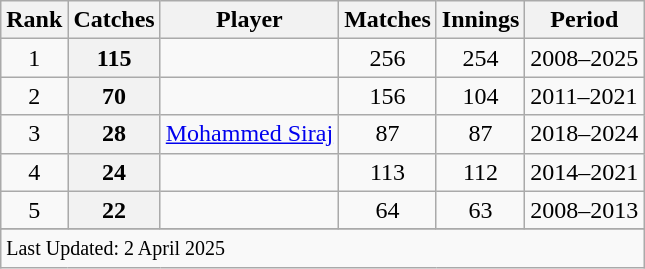<table class="wikitable">
<tr>
<th>Rank</th>
<th>Catches</th>
<th>Player</th>
<th>Matches</th>
<th>Innings</th>
<th>Period</th>
</tr>
<tr>
<td align=center>1</td>
<th scope=row style=text-align:center;>115</th>
<td></td>
<td align=center>256</td>
<td align="center">254</td>
<td>2008–2025</td>
</tr>
<tr>
<td align=center>2</td>
<th scope=row style=text-align:center;>70</th>
<td></td>
<td align=center>156</td>
<td align=center>104</td>
<td>2011–2021</td>
</tr>
<tr>
<td align="center">3</td>
<th scope="row" style="text-align:center;">28</th>
<td><a href='#'>Mohammed Siraj</a></td>
<td align="center">87</td>
<td align="center">87</td>
<td>2018–2024</td>
</tr>
<tr>
<td align="center">4</td>
<th scope="row" style="text-align:center;">24</th>
<td></td>
<td align="center">113</td>
<td align="center">112</td>
<td>2014–2021</td>
</tr>
<tr>
<td align=center>5</td>
<th scope=row style=text-align:center;>22</th>
<td></td>
<td align=center>64</td>
<td align=center>63</td>
<td>2008–2013</td>
</tr>
<tr>
</tr>
<tr class=sortbottom>
<td colspan=6><small>Last Updated: 2 April 2025</small></td>
</tr>
</table>
